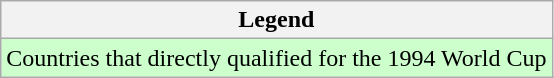<table class="wikitable">
<tr>
<th>Legend</th>
</tr>
<tr bgcolor="#ccffcc">
<td>Countries that directly qualified for the 1994 World Cup</td>
</tr>
</table>
